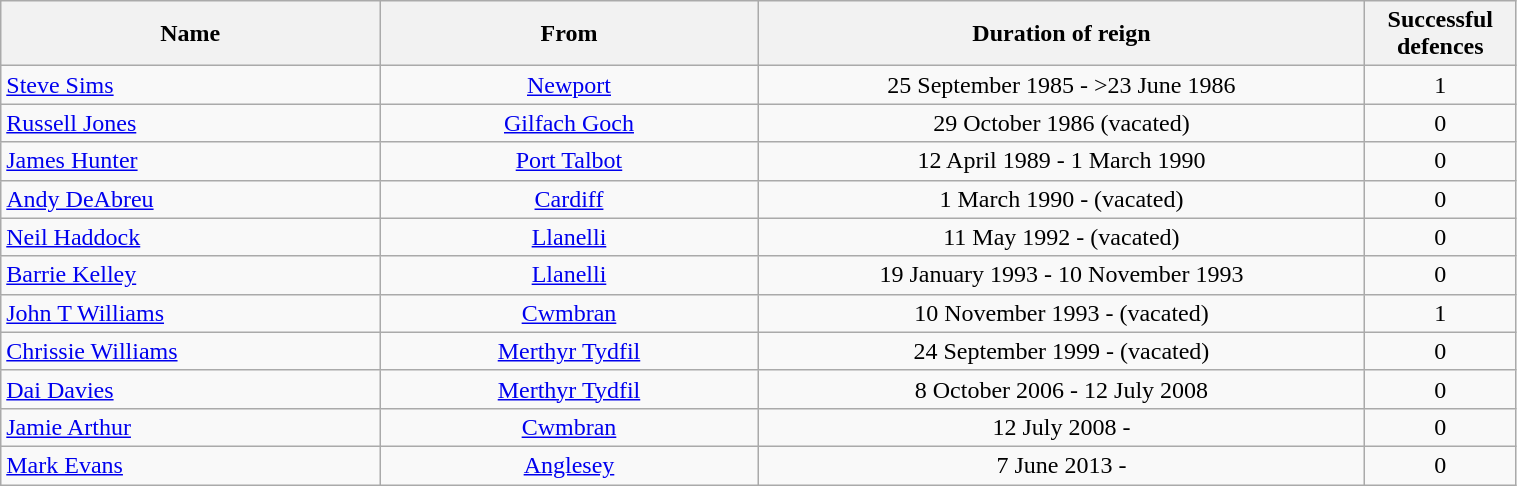<table class="wikitable" style="width:80%;">
<tr>
<th style="width:25%;">Name</th>
<th style="width:25%;">From</th>
<th style="width:40%;">Duration of reign</th>
<th style="width:10%;">Successful defences</th>
</tr>
<tr align=center>
<td align=left><a href='#'>Steve Sims</a></td>
<td><a href='#'>Newport</a></td>
<td>25 September 1985 - >23 June 1986</td>
<td>1</td>
</tr>
<tr align=center>
<td align=left><a href='#'>Russell Jones</a></td>
<td><a href='#'>Gilfach Goch</a></td>
<td>29 October 1986 (vacated)</td>
<td>0</td>
</tr>
<tr align=center>
<td align=left><a href='#'>James Hunter</a></td>
<td><a href='#'>Port Talbot</a></td>
<td>12 April 1989 - 1 March 1990</td>
<td>0</td>
</tr>
<tr align=center>
<td align=left><a href='#'>Andy DeAbreu</a></td>
<td><a href='#'>Cardiff</a></td>
<td>1 March 1990 - (vacated)</td>
<td>0</td>
</tr>
<tr align=center>
<td align=left><a href='#'>Neil Haddock</a></td>
<td><a href='#'>Llanelli</a></td>
<td>11 May 1992 - (vacated)</td>
<td>0</td>
</tr>
<tr align=center>
<td align=left><a href='#'>Barrie Kelley</a></td>
<td><a href='#'>Llanelli</a></td>
<td>19 January 1993 - 10 November 1993</td>
<td>0</td>
</tr>
<tr align=center>
<td align=left><a href='#'>John T Williams</a></td>
<td><a href='#'>Cwmbran</a></td>
<td>10 November 1993 - (vacated)</td>
<td>1</td>
</tr>
<tr align=center>
<td align=left><a href='#'>Chrissie Williams</a></td>
<td><a href='#'>Merthyr Tydfil</a></td>
<td>24 September 1999 - (vacated)</td>
<td>0</td>
</tr>
<tr align=center>
<td align=left><a href='#'>Dai Davies</a></td>
<td><a href='#'>Merthyr Tydfil</a></td>
<td>8 October 2006 - 12 July 2008</td>
<td>0</td>
</tr>
<tr align=center>
<td align=left><a href='#'>Jamie Arthur</a></td>
<td><a href='#'>Cwmbran</a></td>
<td>12 July 2008 -</td>
<td>0</td>
</tr>
<tr align=center>
<td align=left><a href='#'>Mark Evans</a></td>
<td><a href='#'>Anglesey</a></td>
<td>7 June 2013 -</td>
<td>0</td>
</tr>
</table>
